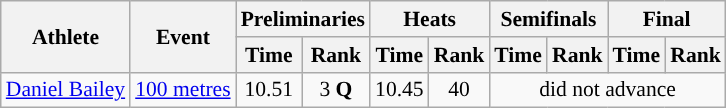<table class=wikitable style="font-size:90%;">
<tr>
<th rowspan=2>Athlete</th>
<th rowspan=2>Event</th>
<th colspan=2>Preliminaries</th>
<th colspan=2>Heats</th>
<th colspan=2>Semifinals</th>
<th colspan=2>Final</th>
</tr>
<tr>
<th>Time</th>
<th>Rank</th>
<th>Time</th>
<th>Rank</th>
<th>Time</th>
<th>Rank</th>
<th>Time</th>
<th>Rank</th>
</tr>
<tr>
<td><a href='#'>Daniel Bailey</a></td>
<td><a href='#'>100 metres</a></td>
<td align="center">10.51</td>
<td align="center">3 <strong>Q</strong></td>
<td align="center">10.45</td>
<td align="center">40</td>
<td align="center" colspan=4>did not advance</td>
</tr>
</table>
